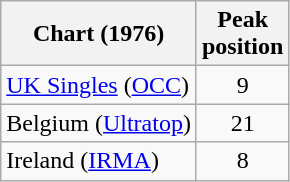<table class="wikitable sortable">
<tr>
<th>Chart (1976)</th>
<th>Peak<br>position</th>
</tr>
<tr>
<td><a href='#'>UK Singles</a> (<a href='#'>OCC</a>)</td>
<td align="center">9</td>
</tr>
<tr>
<td>Belgium (<a href='#'>Ultratop</a>)</td>
<td style="text-align:center;">21</td>
</tr>
<tr>
<td>Ireland (<a href='#'>IRMA</a>)</td>
<td style="text-align:center;">8</td>
</tr>
</table>
